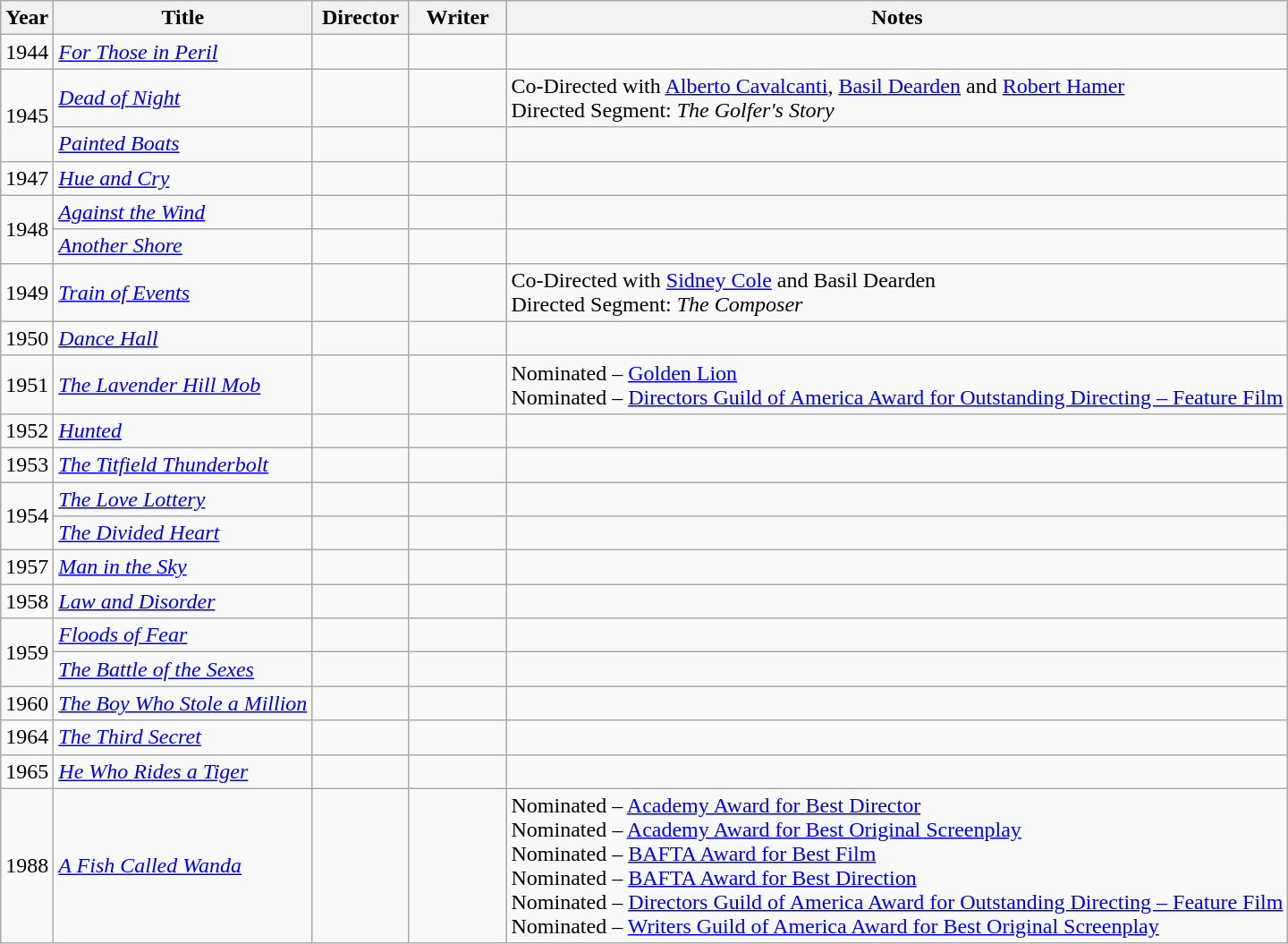<table class="wikitable">
<tr>
<th>Year</th>
<th>Title</th>
<th width=65>Director</th>
<th width=65>Writer</th>
<th>Notes</th>
</tr>
<tr>
<td>1944</td>
<td><em><a href='#'>For Those in Peril</a></em></td>
<td></td>
<td></td>
<td></td>
</tr>
<tr>
<td rowspan=2>1945</td>
<td><em><a href='#'>Dead of Night</a></em></td>
<td></td>
<td></td>
<td>Co-Directed with <a href='#'>Alberto Cavalcanti</a>, <a href='#'>Basil Dearden</a> and <a href='#'>Robert Hamer</a><br>Directed Segment: <em>The Golfer's Story</em></td>
</tr>
<tr>
<td><em><a href='#'>Painted Boats</a></em></td>
<td></td>
<td></td>
<td></td>
</tr>
<tr>
<td>1947</td>
<td><em><a href='#'>Hue and Cry</a></em></td>
<td></td>
<td></td>
<td></td>
</tr>
<tr>
<td rowspan=2>1948</td>
<td><em><a href='#'>Against the Wind</a></em></td>
<td></td>
<td></td>
<td></td>
</tr>
<tr>
<td><em><a href='#'>Another Shore</a></em></td>
<td></td>
<td></td>
<td></td>
</tr>
<tr>
<td>1949</td>
<td><em><a href='#'>Train of Events</a></em></td>
<td></td>
<td></td>
<td>Co-Directed with <a href='#'>Sidney Cole</a> and Basil Dearden<br>Directed Segment: <em>The Composer</em></td>
</tr>
<tr>
<td>1950</td>
<td><em><a href='#'>Dance Hall</a></em></td>
<td></td>
<td></td>
<td></td>
</tr>
<tr>
<td>1951</td>
<td><em><a href='#'>The Lavender Hill Mob</a></em></td>
<td></td>
<td></td>
<td>Nominated – <a href='#'>Golden Lion</a><br>Nominated – <a href='#'>Directors Guild of America Award for Outstanding Directing – Feature Film</a></td>
</tr>
<tr>
<td>1952</td>
<td><em><a href='#'>Hunted</a></em></td>
<td></td>
<td></td>
<td></td>
</tr>
<tr>
<td>1953</td>
<td><em><a href='#'>The Titfield Thunderbolt</a></em></td>
<td></td>
<td></td>
<td></td>
</tr>
<tr>
<td rowspan=2>1954</td>
<td><em><a href='#'>The Love Lottery</a></em></td>
<td></td>
<td></td>
<td></td>
</tr>
<tr>
<td><em><a href='#'>The Divided Heart</a></em></td>
<td></td>
<td></td>
<td></td>
</tr>
<tr>
<td>1957</td>
<td><em><a href='#'>Man in the Sky</a></em></td>
<td></td>
<td></td>
<td></td>
</tr>
<tr>
<td>1958</td>
<td><em><a href='#'>Law and Disorder</a></em></td>
<td></td>
<td></td>
<td></td>
</tr>
<tr>
<td rowspan=2>1959</td>
<td><em><a href='#'>Floods of Fear</a></em></td>
<td></td>
<td></td>
<td></td>
</tr>
<tr>
<td><em><a href='#'>The Battle of the Sexes</a></em></td>
<td></td>
<td></td>
<td></td>
</tr>
<tr>
<td>1960</td>
<td><em><a href='#'>The Boy Who Stole a Million</a></em></td>
<td></td>
<td></td>
<td></td>
</tr>
<tr>
<td>1964</td>
<td><em><a href='#'>The Third Secret</a></em></td>
<td></td>
<td></td>
<td></td>
</tr>
<tr>
<td>1965</td>
<td><em><a href='#'>He Who Rides a Tiger</a></em></td>
<td></td>
<td></td>
<td></td>
</tr>
<tr>
<td>1988</td>
<td><em><a href='#'>A Fish Called Wanda</a></em></td>
<td></td>
<td></td>
<td>Nominated – <a href='#'>Academy Award for Best Director</a><br>Nominated – <a href='#'>Academy Award for Best Original Screenplay</a><br>Nominated – <a href='#'>BAFTA Award for Best Film</a><br>Nominated – <a href='#'>BAFTA Award for Best Direction</a><br>Nominated – <a href='#'>Directors Guild of America Award for Outstanding Directing – Feature Film</a><br>Nominated – <a href='#'>Writers Guild of America Award for Best Original Screenplay</a></td>
</tr>
</table>
